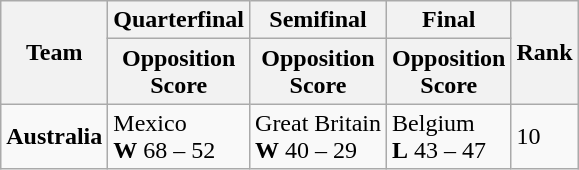<table class="wikitable">
<tr>
<th rowspan="2">Team</th>
<th>Quarterfinal</th>
<th>Semifinal</th>
<th>Final</th>
<th rowspan="2">Rank</th>
</tr>
<tr>
<th>Opposition<br>Score</th>
<th>Opposition<br>Score</th>
<th>Opposition<br>Score</th>
</tr>
<tr>
<td> <strong>Australia</strong></td>
<td> Mexico<br><strong>W</strong> 68 – 52</td>
<td> Great Britain<br><strong>W</strong> 40 – 29</td>
<td> Belgium<br><strong>L</strong> 43 – 47</td>
<td>10</td>
</tr>
</table>
